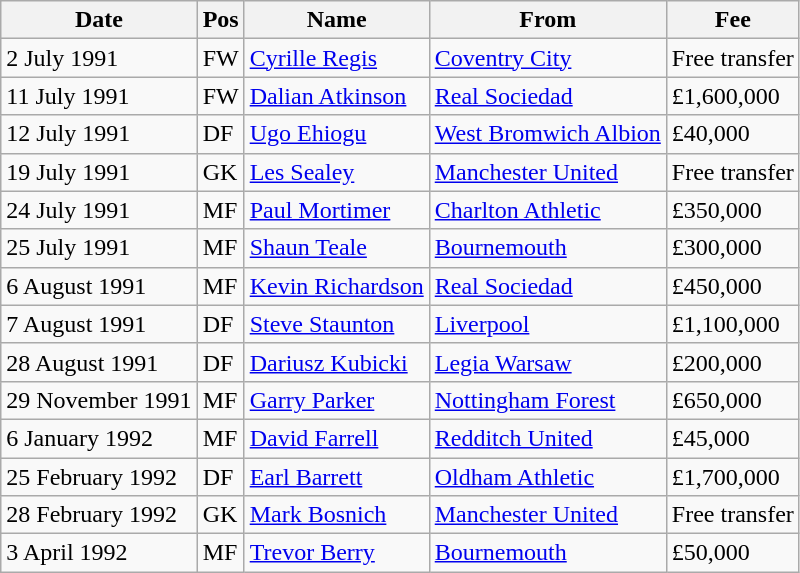<table class="wikitable">
<tr>
<th>Date</th>
<th>Pos</th>
<th>Name</th>
<th>From</th>
<th>Fee</th>
</tr>
<tr>
<td>2 July 1991</td>
<td>FW</td>
<td><a href='#'>Cyrille Regis</a></td>
<td><a href='#'>Coventry City</a></td>
<td>Free transfer</td>
</tr>
<tr>
<td>11 July 1991</td>
<td>FW</td>
<td><a href='#'>Dalian Atkinson</a></td>
<td><a href='#'>Real Sociedad</a></td>
<td>£1,600,000</td>
</tr>
<tr>
<td>12 July 1991</td>
<td>DF</td>
<td><a href='#'>Ugo Ehiogu</a></td>
<td><a href='#'>West Bromwich Albion</a></td>
<td>£40,000</td>
</tr>
<tr>
<td>19 July 1991</td>
<td>GK</td>
<td><a href='#'>Les Sealey</a></td>
<td><a href='#'>Manchester United</a></td>
<td>Free transfer</td>
</tr>
<tr>
<td>24 July 1991</td>
<td>MF</td>
<td><a href='#'>Paul Mortimer</a></td>
<td><a href='#'>Charlton Athletic</a></td>
<td>£350,000</td>
</tr>
<tr>
<td>25 July 1991</td>
<td>MF</td>
<td><a href='#'>Shaun Teale</a></td>
<td><a href='#'>Bournemouth</a></td>
<td>£300,000</td>
</tr>
<tr>
<td>6 August 1991</td>
<td>MF</td>
<td><a href='#'>Kevin Richardson</a></td>
<td><a href='#'>Real Sociedad</a></td>
<td>£450,000</td>
</tr>
<tr>
<td>7 August 1991</td>
<td>DF</td>
<td><a href='#'>Steve Staunton</a></td>
<td><a href='#'>Liverpool</a></td>
<td>£1,100,000</td>
</tr>
<tr>
<td>28 August 1991</td>
<td>DF</td>
<td><a href='#'>Dariusz Kubicki</a></td>
<td><a href='#'>Legia Warsaw</a></td>
<td>£200,000</td>
</tr>
<tr>
<td>29 November 1991</td>
<td>MF</td>
<td><a href='#'>Garry Parker</a></td>
<td><a href='#'>Nottingham Forest</a></td>
<td>£650,000</td>
</tr>
<tr>
<td>6 January 1992</td>
<td>MF</td>
<td><a href='#'>David Farrell</a></td>
<td><a href='#'>Redditch United</a></td>
<td>£45,000</td>
</tr>
<tr>
<td>25 February 1992</td>
<td>DF</td>
<td><a href='#'>Earl Barrett</a></td>
<td><a href='#'>Oldham Athletic</a></td>
<td>£1,700,000</td>
</tr>
<tr>
<td>28 February 1992</td>
<td>GK</td>
<td><a href='#'>Mark Bosnich</a></td>
<td><a href='#'>Manchester United</a></td>
<td>Free transfer</td>
</tr>
<tr>
<td>3 April 1992</td>
<td>MF</td>
<td><a href='#'>Trevor Berry</a></td>
<td><a href='#'>Bournemouth</a></td>
<td>£50,000</td>
</tr>
</table>
